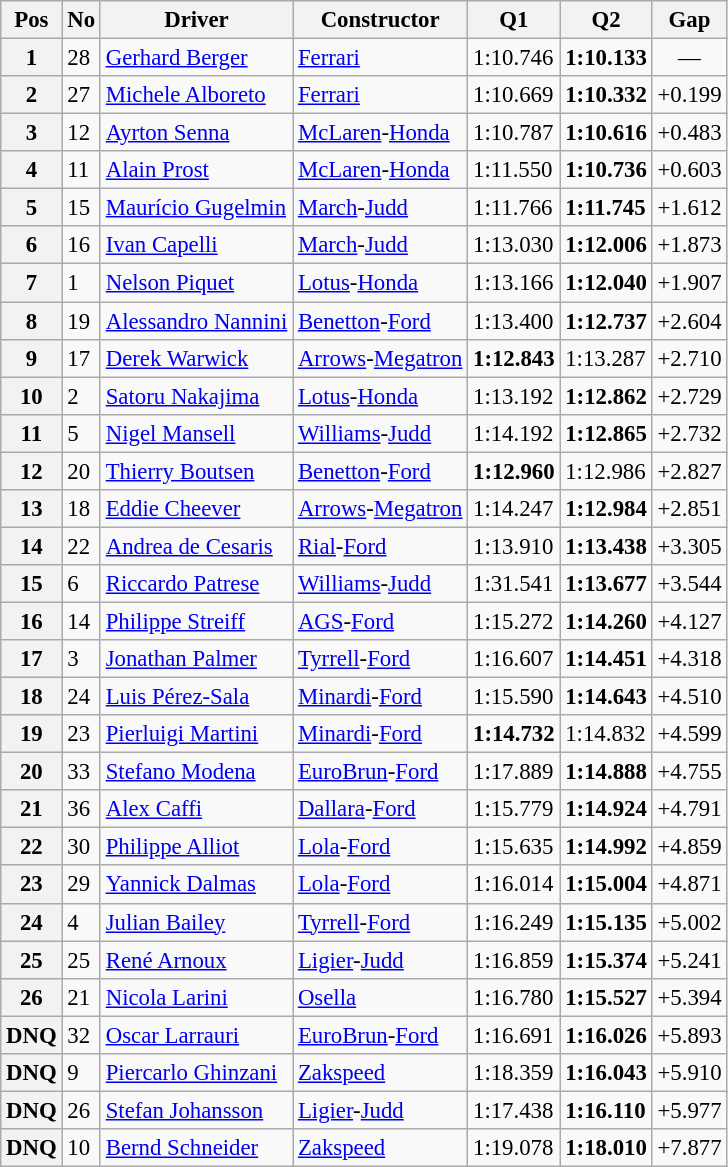<table class="wikitable sortable" style="font-size: 95%;">
<tr>
<th>Pos</th>
<th>No</th>
<th>Driver</th>
<th>Constructor</th>
<th>Q1</th>
<th>Q2</th>
<th>Gap</th>
</tr>
<tr>
<th>1</th>
<td>28</td>
<td> <a href='#'>Gerhard Berger</a></td>
<td><a href='#'>Ferrari</a></td>
<td>1:10.746</td>
<td><strong>1:10.133</strong></td>
<td align="center">—</td>
</tr>
<tr>
<th>2</th>
<td>27</td>
<td> <a href='#'>Michele Alboreto</a></td>
<td><a href='#'>Ferrari</a></td>
<td>1:10.669</td>
<td><strong>1:10.332</strong></td>
<td>+0.199</td>
</tr>
<tr>
<th>3</th>
<td>12</td>
<td> <a href='#'>Ayrton Senna</a></td>
<td><a href='#'>McLaren</a>-<a href='#'>Honda</a></td>
<td>1:10.787</td>
<td><strong>1:10.616</strong></td>
<td>+0.483</td>
</tr>
<tr>
<th>4</th>
<td>11</td>
<td> <a href='#'>Alain Prost</a></td>
<td><a href='#'>McLaren</a>-<a href='#'>Honda</a></td>
<td>1:11.550</td>
<td><strong>1:10.736</strong></td>
<td>+0.603</td>
</tr>
<tr>
<th>5</th>
<td>15</td>
<td> <a href='#'>Maurício Gugelmin</a></td>
<td><a href='#'>March</a>-<a href='#'>Judd</a></td>
<td>1:11.766</td>
<td><strong>1:11.745</strong></td>
<td>+1.612</td>
</tr>
<tr>
<th>6</th>
<td>16</td>
<td> <a href='#'>Ivan Capelli</a></td>
<td><a href='#'>March</a>-<a href='#'>Judd</a></td>
<td>1:13.030</td>
<td><strong>1:12.006</strong></td>
<td>+1.873</td>
</tr>
<tr>
<th>7</th>
<td>1</td>
<td> <a href='#'>Nelson Piquet</a></td>
<td><a href='#'>Lotus</a>-<a href='#'>Honda</a></td>
<td>1:13.166</td>
<td><strong>1:12.040</strong></td>
<td>+1.907</td>
</tr>
<tr>
<th>8</th>
<td>19</td>
<td> <a href='#'>Alessandro Nannini</a></td>
<td><a href='#'>Benetton</a>-<a href='#'>Ford</a></td>
<td>1:13.400</td>
<td><strong>1:12.737</strong></td>
<td>+2.604</td>
</tr>
<tr>
<th>9</th>
<td>17</td>
<td> <a href='#'>Derek Warwick</a></td>
<td><a href='#'>Arrows</a>-<a href='#'>Megatron</a></td>
<td><strong>1:12.843</strong></td>
<td>1:13.287</td>
<td>+2.710</td>
</tr>
<tr>
<th>10</th>
<td>2</td>
<td> <a href='#'>Satoru Nakajima</a></td>
<td><a href='#'>Lotus</a>-<a href='#'>Honda</a></td>
<td>1:13.192</td>
<td><strong>1:12.862</strong></td>
<td>+2.729</td>
</tr>
<tr>
<th>11</th>
<td>5</td>
<td> <a href='#'>Nigel Mansell</a></td>
<td><a href='#'>Williams</a>-<a href='#'>Judd</a></td>
<td>1:14.192</td>
<td><strong>1:12.865</strong></td>
<td>+2.732</td>
</tr>
<tr>
<th>12</th>
<td>20</td>
<td> <a href='#'>Thierry Boutsen</a></td>
<td><a href='#'>Benetton</a>-<a href='#'>Ford</a></td>
<td><strong>1:12.960</strong></td>
<td>1:12.986</td>
<td>+2.827</td>
</tr>
<tr>
<th>13</th>
<td>18</td>
<td> <a href='#'>Eddie Cheever</a></td>
<td><a href='#'>Arrows</a>-<a href='#'>Megatron</a></td>
<td>1:14.247</td>
<td><strong>1:12.984</strong></td>
<td>+2.851</td>
</tr>
<tr>
<th>14</th>
<td>22</td>
<td> <a href='#'>Andrea de Cesaris</a></td>
<td><a href='#'>Rial</a>-<a href='#'>Ford</a></td>
<td>1:13.910</td>
<td><strong>1:13.438</strong></td>
<td>+3.305</td>
</tr>
<tr>
<th>15</th>
<td>6</td>
<td> <a href='#'>Riccardo Patrese</a></td>
<td><a href='#'>Williams</a>-<a href='#'>Judd</a></td>
<td>1:31.541</td>
<td><strong>1:13.677</strong></td>
<td>+3.544</td>
</tr>
<tr>
<th>16</th>
<td>14</td>
<td> <a href='#'>Philippe Streiff</a></td>
<td><a href='#'>AGS</a>-<a href='#'>Ford</a></td>
<td>1:15.272</td>
<td><strong>1:14.260</strong></td>
<td>+4.127</td>
</tr>
<tr>
<th>17</th>
<td>3</td>
<td> <a href='#'>Jonathan Palmer</a></td>
<td><a href='#'>Tyrrell</a>-<a href='#'>Ford</a></td>
<td>1:16.607</td>
<td><strong>1:14.451</strong></td>
<td>+4.318</td>
</tr>
<tr>
<th>18</th>
<td>24</td>
<td> <a href='#'>Luis Pérez-Sala</a></td>
<td><a href='#'>Minardi</a>-<a href='#'>Ford</a></td>
<td>1:15.590</td>
<td><strong>1:14.643</strong></td>
<td>+4.510</td>
</tr>
<tr>
<th>19</th>
<td>23</td>
<td> <a href='#'>Pierluigi Martini</a></td>
<td><a href='#'>Minardi</a>-<a href='#'>Ford</a></td>
<td><strong>1:14.732</strong></td>
<td>1:14.832</td>
<td>+4.599</td>
</tr>
<tr>
<th>20</th>
<td>33</td>
<td> <a href='#'>Stefano Modena</a></td>
<td><a href='#'>EuroBrun</a>-<a href='#'>Ford</a></td>
<td>1:17.889</td>
<td><strong>1:14.888</strong></td>
<td>+4.755</td>
</tr>
<tr>
<th>21</th>
<td>36</td>
<td> <a href='#'>Alex Caffi</a></td>
<td><a href='#'>Dallara</a>-<a href='#'>Ford</a></td>
<td>1:15.779</td>
<td><strong>1:14.924</strong></td>
<td>+4.791</td>
</tr>
<tr>
<th>22</th>
<td>30</td>
<td> <a href='#'>Philippe Alliot</a></td>
<td><a href='#'>Lola</a>-<a href='#'>Ford</a></td>
<td>1:15.635</td>
<td><strong>1:14.992</strong></td>
<td>+4.859</td>
</tr>
<tr>
<th>23</th>
<td>29</td>
<td> <a href='#'>Yannick Dalmas</a></td>
<td><a href='#'>Lola</a>-<a href='#'>Ford</a></td>
<td>1:16.014</td>
<td><strong>1:15.004</strong></td>
<td>+4.871</td>
</tr>
<tr>
<th>24</th>
<td>4</td>
<td> <a href='#'>Julian Bailey</a></td>
<td><a href='#'>Tyrrell</a>-<a href='#'>Ford</a></td>
<td>1:16.249</td>
<td><strong>1:15.135</strong></td>
<td>+5.002</td>
</tr>
<tr>
<th>25</th>
<td>25</td>
<td> <a href='#'>René Arnoux</a></td>
<td><a href='#'>Ligier</a>-<a href='#'>Judd</a></td>
<td>1:16.859</td>
<td><strong>1:15.374</strong></td>
<td>+5.241</td>
</tr>
<tr>
<th>26</th>
<td>21</td>
<td> <a href='#'>Nicola Larini</a></td>
<td><a href='#'>Osella</a></td>
<td>1:16.780</td>
<td><strong>1:15.527</strong></td>
<td>+5.394</td>
</tr>
<tr>
<th>DNQ</th>
<td>32</td>
<td> <a href='#'>Oscar Larrauri</a></td>
<td><a href='#'>EuroBrun</a>-<a href='#'>Ford</a></td>
<td>1:16.691</td>
<td><strong>1:16.026</strong></td>
<td>+5.893</td>
</tr>
<tr>
<th>DNQ</th>
<td>9</td>
<td> <a href='#'>Piercarlo Ghinzani</a></td>
<td><a href='#'>Zakspeed</a></td>
<td>1:18.359</td>
<td><strong>1:16.043</strong></td>
<td>+5.910</td>
</tr>
<tr>
<th>DNQ</th>
<td>26</td>
<td> <a href='#'>Stefan Johansson</a></td>
<td><a href='#'>Ligier</a>-<a href='#'>Judd</a></td>
<td>1:17.438</td>
<td><strong>1:16.110</strong></td>
<td>+5.977</td>
</tr>
<tr>
<th>DNQ</th>
<td>10</td>
<td> <a href='#'>Bernd Schneider</a></td>
<td><a href='#'>Zakspeed</a></td>
<td>1:19.078</td>
<td><strong>1:18.010</strong></td>
<td>+7.877</td>
</tr>
</table>
